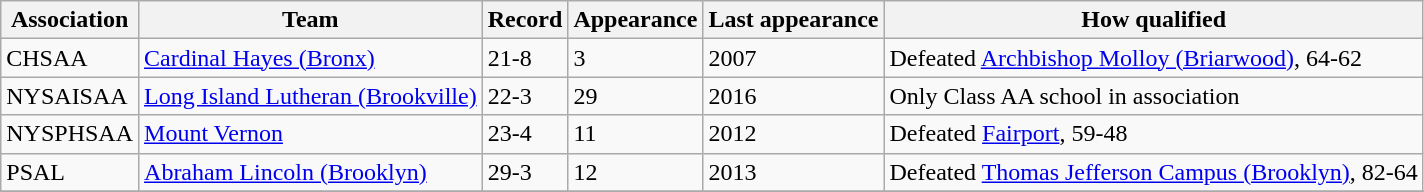<table class="wikitable sortable" style="text-align:left;">
<tr>
<th>Association</th>
<th>Team</th>
<th>Record</th>
<th data-sort-type="number">Appearance</th>
<th>Last appearance</th>
<th>How qualified</th>
</tr>
<tr>
<td>CHSAA</td>
<td><a href='#'>Cardinal Hayes (Bronx)</a></td>
<td>21-8</td>
<td>3</td>
<td>2007</td>
<td>Defeated <a href='#'>Archbishop Molloy (Briarwood)</a>, 64-62</td>
</tr>
<tr>
<td>NYSAISAA</td>
<td><a href='#'>Long Island Lutheran (Brookville)</a></td>
<td>22-3</td>
<td>29</td>
<td>2016</td>
<td>Only Class AA school in association</td>
</tr>
<tr>
<td>NYSPHSAA</td>
<td><a href='#'>Mount Vernon</a></td>
<td>23-4</td>
<td>11</td>
<td>2012</td>
<td>Defeated <a href='#'>Fairport</a>, 59-48</td>
</tr>
<tr>
<td>PSAL</td>
<td><a href='#'>Abraham Lincoln (Brooklyn)</a></td>
<td>29-3</td>
<td>12</td>
<td>2013</td>
<td>Defeated <a href='#'>Thomas Jefferson Campus (Brooklyn)</a>, 82-64</td>
</tr>
<tr>
</tr>
</table>
